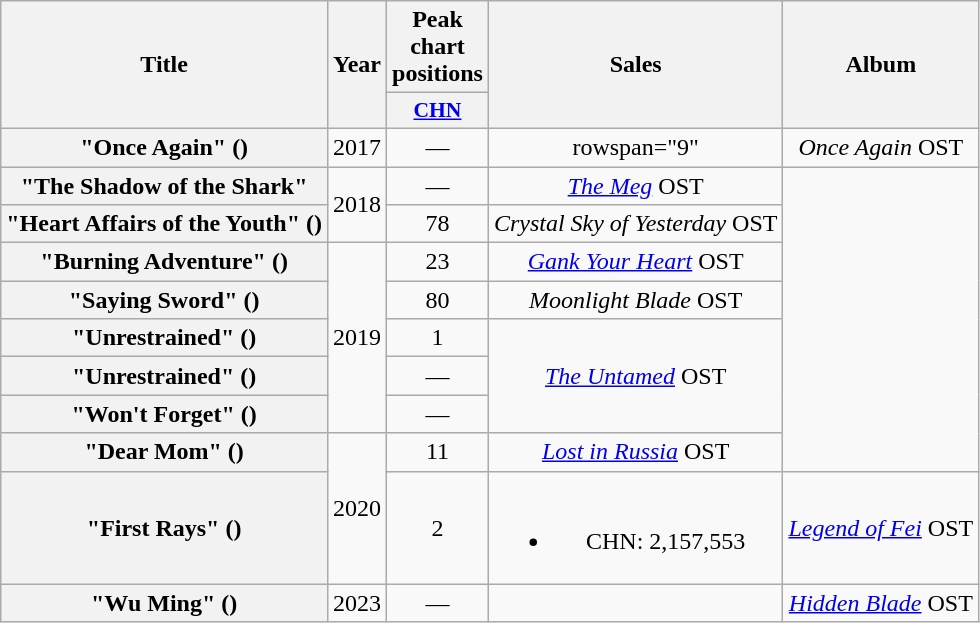<table class="wikitable plainrowheaders" style="text-align:center;">
<tr>
<th rowspan="2" scope="col">Title</th>
<th rowspan="2" scope="col">Year</th>
<th>Peak chart positions</th>
<th rowspan="2" scope="col">Sales</th>
<th rowspan="2" scope="col">Album</th>
</tr>
<tr>
<th scope="col" style="width:3em;font-size:90%;"><a href='#'>CHN</a><br></th>
</tr>
<tr>
<th scope="row">"Once Again" ()<br></th>
<td>2017</td>
<td>—</td>
<td>rowspan="9" </td>
<td><em>Once Again</em> OST</td>
</tr>
<tr>
<th scope="row">"The Shadow of the Shark"<br></th>
<td rowspan="2">2018</td>
<td>—</td>
<td><em><a href='#'>The Meg</a></em> OST</td>
</tr>
<tr>
<th scope="row">"Heart Affairs of the Youth" ()</th>
<td>78</td>
<td><em>Crystal Sky of Yesterday</em> OST</td>
</tr>
<tr>
<th scope="row">"Burning Adventure" ()</th>
<td rowspan="5">2019</td>
<td>23</td>
<td><em><a href='#'>Gank Your Heart</a></em> OST</td>
</tr>
<tr>
<th scope="row">"Saying Sword" ()</th>
<td>80</td>
<td><em>Moonlight Blade</em> OST</td>
</tr>
<tr>
<th scope="row">"Unrestrained" ()<br></th>
<td>1</td>
<td rowspan="3"><em><a href='#'>The Untamed</a></em> OST</td>
</tr>
<tr>
<th scope="row">"Unrestrained" ()<br></th>
<td>—</td>
</tr>
<tr>
<th scope="row">"Won't Forget" ()</th>
<td>—</td>
</tr>
<tr>
<th scope="row">"Dear Mom" ()</th>
<td rowspan="2">2020</td>
<td>11</td>
<td><em><a href='#'>Lost in Russia</a></em> OST</td>
</tr>
<tr>
<th scope="row">"First Rays" ()</th>
<td>2</td>
<td><br><ul><li>CHN: 2,157,553</li></ul></td>
<td><em><a href='#'>Legend of Fei</a></em> OST</td>
</tr>
<tr>
<th scope="row">"Wu Ming"  ()</th>
<td>2023</td>
<td>—</td>
<td></td>
<td><em><a href='#'>Hidden Blade</a></em> OST</td>
</tr>
</table>
